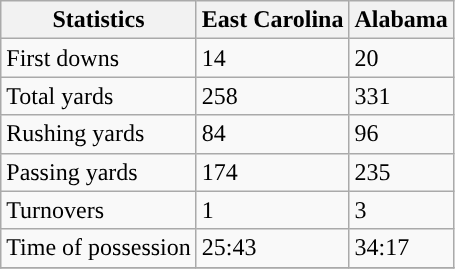<table class="wikitable" style="float: left;">
<tr>
<th>Statistics</th>
<th>East Carolina</th>
<th>Alabama</th>
</tr>
<tr>
<td>First downs</td>
<td>14</td>
<td>20</td>
</tr>
<tr>
<td>Total yards</td>
<td>258</td>
<td>331</td>
</tr>
<tr>
<td>Rushing yards</td>
<td>84</td>
<td>96</td>
</tr>
<tr>
<td>Passing yards</td>
<td>174</td>
<td>235</td>
</tr>
<tr>
<td>Turnovers</td>
<td>1</td>
<td>3</td>
</tr>
<tr>
<td>Time of possession</td>
<td>25:43</td>
<td>34:17</td>
</tr>
<tr>
</tr>
</table>
